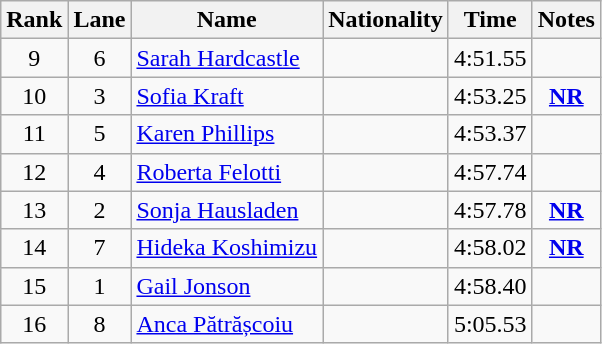<table class="wikitable sortable" style="text-align:center">
<tr>
<th>Rank</th>
<th>Lane</th>
<th>Name</th>
<th>Nationality</th>
<th>Time</th>
<th>Notes</th>
</tr>
<tr>
<td>9</td>
<td>6</td>
<td align=left><a href='#'>Sarah Hardcastle</a></td>
<td align=left></td>
<td>4:51.55</td>
<td></td>
</tr>
<tr>
<td>10</td>
<td>3</td>
<td align=left><a href='#'>Sofia Kraft</a></td>
<td align=left></td>
<td>4:53.25</td>
<td><strong><a href='#'>NR</a></strong></td>
</tr>
<tr>
<td>11</td>
<td>5</td>
<td align=left><a href='#'>Karen Phillips</a></td>
<td align=left></td>
<td>4:53.37</td>
<td></td>
</tr>
<tr>
<td>12</td>
<td>4</td>
<td align=left><a href='#'>Roberta Felotti</a></td>
<td align=left></td>
<td>4:57.74</td>
<td></td>
</tr>
<tr>
<td>13</td>
<td>2</td>
<td align=left><a href='#'>Sonja Hausladen</a></td>
<td align=left></td>
<td>4:57.78</td>
<td><strong><a href='#'>NR</a></strong></td>
</tr>
<tr>
<td>14</td>
<td>7</td>
<td align=left><a href='#'>Hideka Koshimizu</a></td>
<td align=left></td>
<td>4:58.02</td>
<td><strong><a href='#'>NR</a></strong></td>
</tr>
<tr>
<td>15</td>
<td>1</td>
<td align=left><a href='#'>Gail Jonson</a></td>
<td align=left></td>
<td>4:58.40</td>
<td></td>
</tr>
<tr>
<td>16</td>
<td>8</td>
<td align=left><a href='#'>Anca Pătrășcoiu</a></td>
<td align=left></td>
<td>5:05.53</td>
<td></td>
</tr>
</table>
